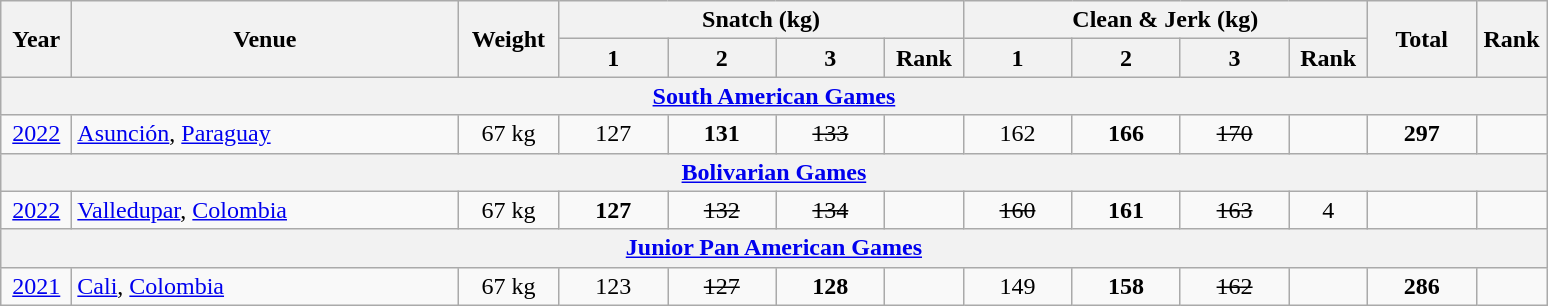<table class = "wikitable" style="text-align:center;">
<tr>
<th rowspan=2 width=40>Year</th>
<th rowspan=2 width=250>Venue</th>
<th rowspan=2 width=60>Weight</th>
<th colspan=4>Snatch (kg)</th>
<th colspan=4>Clean & Jerk (kg)</th>
<th rowspan=2 width=65>Total</th>
<th rowspan=2 width=40>Rank</th>
</tr>
<tr>
<th width=65>1</th>
<th width=65>2</th>
<th width=65>3</th>
<th width=45>Rank</th>
<th width=65>1</th>
<th width=65>2</th>
<th width=65>3</th>
<th width=45>Rank</th>
</tr>
<tr>
<th colspan=13><a href='#'>South American Games</a></th>
</tr>
<tr>
<td><a href='#'>2022</a></td>
<td align=left> <a href='#'>Asunción</a>, <a href='#'>Paraguay</a></td>
<td>67 kg</td>
<td>127</td>
<td><strong>131</strong></td>
<td><s>133</s></td>
<td></td>
<td>162</td>
<td><strong>166</strong></td>
<td><s>170</s></td>
<td></td>
<td><strong>297</strong></td>
<td></td>
</tr>
<tr>
<th colspan=13><a href='#'>Bolivarian Games</a></th>
</tr>
<tr>
<td><a href='#'>2022</a></td>
<td align=left> <a href='#'>Valledupar</a>, <a href='#'>Colombia</a></td>
<td>67 kg</td>
<td><strong>127</strong></td>
<td><s>132</s></td>
<td><s>134</s></td>
<td></td>
<td><s>160</s></td>
<td><strong>161</strong></td>
<td><s>163</s></td>
<td>4</td>
<td></td>
<td></td>
</tr>
<tr>
<th colspan=13><a href='#'>Junior Pan American Games</a></th>
</tr>
<tr>
<td><a href='#'>2021</a></td>
<td align=left> <a href='#'>Cali</a>, <a href='#'>Colombia</a></td>
<td>67 kg</td>
<td>123</td>
<td><s>127</s></td>
<td><strong>128</strong></td>
<td></td>
<td>149</td>
<td><strong>158</strong></td>
<td><s>162</s></td>
<td></td>
<td><strong>286</strong></td>
<td></td>
</tr>
</table>
